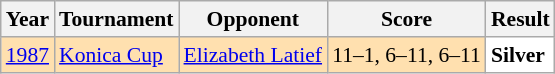<table class="sortable wikitable" style="font-size: 90%;">
<tr>
<th>Year</th>
<th>Tournament</th>
<th>Opponent</th>
<th>Score</th>
<th>Result</th>
</tr>
<tr style="background:#FFE0AF">
<td align="center"><a href='#'>1987</a></td>
<td align="left"><a href='#'>Konica Cup</a></td>
<td align="left"> <a href='#'>Elizabeth Latief</a></td>
<td align="left">11–1, 6–11, 6–11</td>
<td style="text-align:left; background:white"> <strong>Silver</strong></td>
</tr>
</table>
